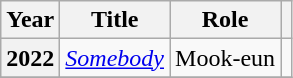<table class="wikitable plainrowheaders">
<tr>
<th scope="col">Year</th>
<th scope="col">Title</th>
<th scope="col">Role</th>
<th scope="col" class="unsortable"></th>
</tr>
<tr>
<th scope="row">2022</th>
<td><em><a href='#'>Somebody</a></em></td>
<td>Mook-eun</td>
<td style="text-align:center"></td>
</tr>
<tr>
</tr>
</table>
